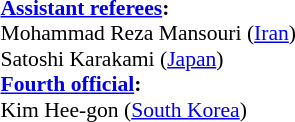<table width=50% style="font-size: 90%">
<tr>
<td><br><strong><a href='#'>Assistant referees</a>:</strong>
<br>Mohammad Reza Mansouri (<a href='#'>Iran</a>)
<br>Satoshi  Karakami (<a href='#'>Japan</a>)
<br><strong><a href='#'>Fourth official</a>:</strong>
<br>Kim Hee-gon (<a href='#'>South Korea</a>)</td>
</tr>
</table>
